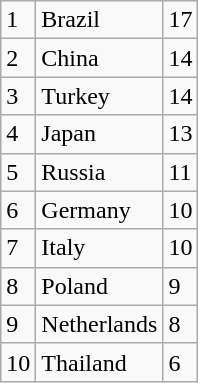<table class="wikitable">
<tr>
<td>1</td>
<td>Brazil</td>
<td>17</td>
</tr>
<tr>
<td>2</td>
<td>China</td>
<td>14</td>
</tr>
<tr>
<td>3</td>
<td>Turkey</td>
<td>14</td>
</tr>
<tr>
<td>4</td>
<td>Japan</td>
<td>13</td>
</tr>
<tr>
<td>5</td>
<td>Russia</td>
<td>11</td>
</tr>
<tr>
<td>6</td>
<td>Germany</td>
<td>10</td>
</tr>
<tr>
<td>7</td>
<td>Italy</td>
<td>10</td>
</tr>
<tr>
<td>8</td>
<td>Poland</td>
<td>9</td>
</tr>
<tr>
<td>9</td>
<td>Netherlands</td>
<td>8</td>
</tr>
<tr>
<td>10</td>
<td>Thailand</td>
<td>6</td>
</tr>
</table>
